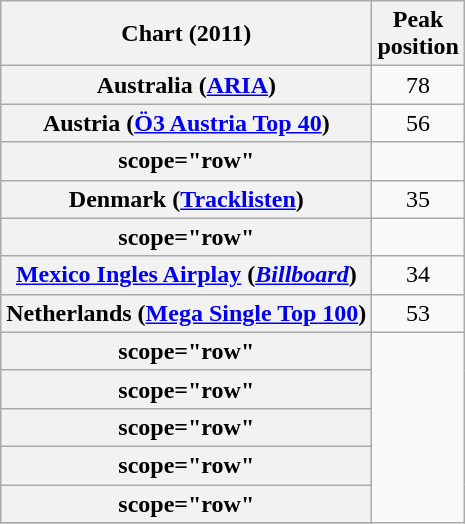<table class="wikitable sortable plainrowheaders">
<tr>
<th>Chart (2011)</th>
<th>Peak<br>position</th>
</tr>
<tr>
<th scope="row">Australia (<a href='#'>ARIA</a>)</th>
<td align="center">78</td>
</tr>
<tr>
<th scope="row">Austria (<a href='#'>Ö3 Austria Top 40</a>)</th>
<td align="center">56</td>
</tr>
<tr>
<th>scope="row" </th>
</tr>
<tr>
<th scope="row">Denmark (<a href='#'>Tracklisten</a>)</th>
<td align="center">35</td>
</tr>
<tr>
<th>scope="row" </th>
</tr>
<tr>
<th scope="row"><a href='#'>Mexico Ingles Airplay</a> (<em><a href='#'>Billboard</a></em>)</th>
<td align="center">34</td>
</tr>
<tr>
<th scope="row">Netherlands (<a href='#'>Mega Single Top 100</a>)</th>
<td align="center">53</td>
</tr>
<tr>
<th>scope="row" </th>
</tr>
<tr>
<th>scope="row" </th>
</tr>
<tr>
<th>scope="row" </th>
</tr>
<tr>
<th>scope="row" </th>
</tr>
<tr>
<th>scope="row" </th>
</tr>
<tr>
</tr>
</table>
